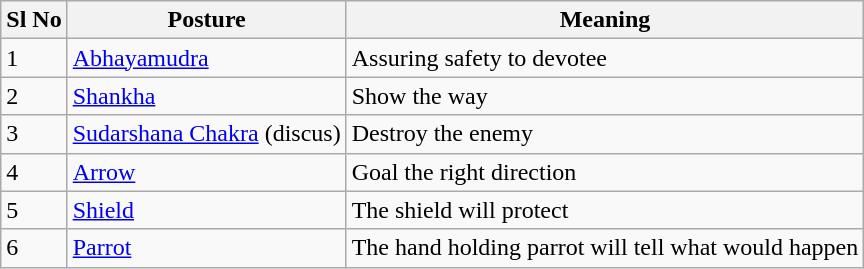<table class="wikitable">
<tr>
<th>Sl No</th>
<th>Posture</th>
<th>Meaning</th>
</tr>
<tr>
<td>1</td>
<td><a href='#'>Abhayamudra</a></td>
<td>Assuring safety to devotee</td>
</tr>
<tr>
<td>2</td>
<td><a href='#'>Shankha</a></td>
<td>Show the way</td>
</tr>
<tr>
<td>3</td>
<td><a href='#'>Sudarshana Chakra</a> (discus)</td>
<td>Destroy the enemy</td>
</tr>
<tr>
<td>4</td>
<td><a href='#'>Arrow</a></td>
<td>Goal the right direction</td>
</tr>
<tr>
<td>5</td>
<td><a href='#'>Shield</a></td>
<td>The shield will protect</td>
</tr>
<tr>
<td>6</td>
<td><a href='#'>Parrot</a></td>
<td>The hand holding parrot will tell what would happen</td>
</tr>
</table>
